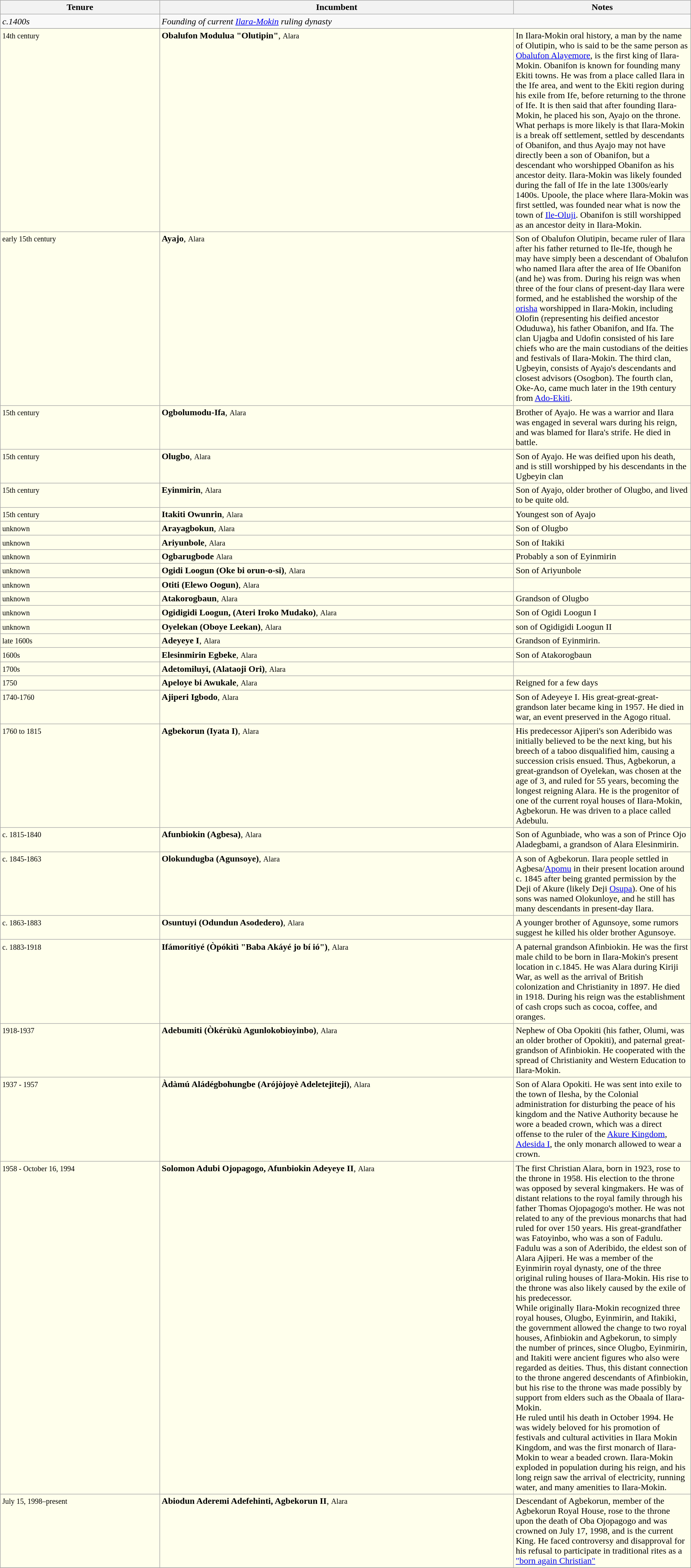<table class="wikitable">
<tr align=left>
<th width="18%">Tenure</th>
<th width="40%">Incumbent</th>
<th width="20%">Notes</th>
</tr>
<tr valign=top>
<td><em>c.1400s </em></td>
<td colspan="2"><em>Founding of current <a href='#'>Ilara-Mokin</a> ruling dynasty</em></td>
</tr>
<tr valign=top>
</tr>
<tr valign=top bgcolor="#ffffec">
<td><small>14th century</small></td>
<td><strong>Obalufon Modulua "Olutipin"</strong>, <small>Alara</small></td>
<td>In Ilara-Mokin oral history, a man by the name of Olutipin, who is said to be the same person as <a href='#'>Obalufon Alayemore</a>, is the first king of Ilara-Mokin. Obanifon is known for founding many Ekiti towns. He was from a place called Ilara in the Ife area, and went to the Ekiti region during his exile from Ife, before returning to the throne of Ife. It is then said that after founding Ilara-Mokin, he placed his son, Ayajo on the throne. What perhaps is more likely is that Ilara-Mokin is a break off settlement, settled by descendants of Obanifon, and thus Ayajo may not have directly been a son of Obanifon, but a descendant who worshipped Obanifon as his ancestor deity. Ilara-Mokin was likely founded during the fall of Ife in the late 1300s/early 1400s. Upoole, the place where Ilara-Mokin was first settled, was founded near what is now the town of <a href='#'>Ile-Oluji</a>. Obanifon is still worshipped as an ancestor deity in Ilara-Mokin.</td>
</tr>
<tr valign=top bgcolor="#ffffec">
<td><small>early 15th century</small></td>
<td><strong>Ayajo</strong>, <small>Alara</small></td>
<td>Son of Obalufon Olutipin, became ruler of Ilara after his father returned to Ile-Ife, though he may have simply been a descendant of Obalufon who named Ilara after the area of Ife Obanifon (and he) was from. During his reign was when three of the four clans of present-day Ilara were formed, and he established the worship of the <a href='#'>orisha</a> worshipped in Ilara-Mokin, including Olofin (representing his deified ancestor Oduduwa), his father Obanifon, and Ifa. The clan Ujagba and Udofin consisted of his Iare chiefs who are the main custodians of the deities and festivals of Ilara-Mokin. The third clan, Ugbeyin, consists of Ayajo's descendants and closest advisors (Osogbon). The fourth clan, Oke-Ao, came much later in the 19th century from <a href='#'>Ado-Ekiti</a>.</td>
</tr>
<tr valign=top bgcolor="#ffffec">
<td><small>15th century</small></td>
<td><strong>Ogbolumodu-Ifa</strong>, <small>Alara</small></td>
<td>Brother of Ayajo. He was a warrior and Ilara was engaged in several wars during his reign, and was blamed for Ilara's strife. He died in battle.</td>
</tr>
<tr valign=top bgcolor="#ffffec">
<td><small>15th century</small></td>
<td><strong>Olugbo</strong>, <small>Alara</small></td>
<td>Son of Ayajo. He was deified upon his death, and is still worshipped by his descendants in the Ugbeyin clan</td>
</tr>
<tr valign=top bgcolor="#ffffec">
<td><small>15th century</small></td>
<td><strong>Eyinmirin</strong>, <small>Alara</small></td>
<td>Son of Ayajo, older brother of Olugbo, and lived to be quite old.</td>
</tr>
<tr valign=top bgcolor="#ffffec">
<td><small>15th century</small></td>
<td><strong>Itakiti Owunrin</strong>, <small>Alara</small></td>
<td>Youngest son of Ayajo</td>
</tr>
<tr valign=top bgcolor="#ffffec">
<td><small>unknown</small></td>
<td><strong>Arayagbokun</strong>, <small>Alara</small></td>
<td>Son of Olugbo</td>
</tr>
<tr valign=top bgcolor="#ffffec">
<td><small>unknown</small></td>
<td><strong>Ariyunbole</strong>, <small>Alara</small></td>
<td>Son of Itakiki</td>
</tr>
<tr valign=top bgcolor="#ffffec">
<td><small>unknown</small></td>
<td><strong>Ogbarugbode</strong> <small>Alara</small></td>
<td>Probably a son of Eyinmirin</td>
</tr>
<tr valign=top bgcolor="#ffffec">
<td><small>unknown</small></td>
<td><strong>Ogidi Loogun (Oke bi orun-o-si)</strong>, <small>Alara</small></td>
<td>Son of Ariyunbole</td>
</tr>
<tr valign=top bgcolor="#ffffec">
<td><small>unknown</small></td>
<td><strong>Otiti (Elewo Oogun)</strong>, <small>Alara</small></td>
<td></td>
</tr>
<tr valign=top bgcolor="#ffffec">
<td><small>unknown</small></td>
<td><strong>Atakorogbaun</strong>, <small>Alara</small></td>
<td>Grandson of Olugbo</td>
</tr>
<tr valign=top bgcolor="#ffffec">
<td><small>unknown</small></td>
<td><strong>Ogidigidi Loogun, (Ateri Iroko Mudako)</strong>, <small>Alara</small></td>
<td>Son of Ogidi Loogun I</td>
</tr>
<tr valign=top bgcolor="#ffffec">
<td><small>unknown</small></td>
<td><strong>Oyelekan (Oboye Leekan)</strong>, <small>Alara</small></td>
<td>son of Ogidigidi Loogun II</td>
</tr>
<tr valign=top bgcolor="#ffffec">
<td><small>late 1600s</small></td>
<td><strong>Adeyeye I</strong>, <small>Alara</small></td>
<td>Grandson of Eyinmirin.</td>
</tr>
<tr valign=top bgcolor="#ffffec">
<td><small>1600s</small></td>
<td><strong>Elesinmirin Egbeke</strong>, <small>Alara</small></td>
<td>Son of Atakorogbaun</td>
</tr>
<tr valign=top bgcolor="#ffffec">
<td><small>1700s</small></td>
<td><strong>Adetomiluyi, (Alataoji Ori)</strong>, <small>Alara</small></td>
<td></td>
</tr>
<tr valign=top bgcolor="#ffffec">
<td><small>1750</small></td>
<td><strong>Apeloye bi Awukale</strong>, <small>Alara</small></td>
<td>Reigned for a few days</td>
</tr>
<tr valign=top bgcolor="#ffffec">
<td><small>1740-1760</small></td>
<td><strong>Ajiperi Igbodo</strong>, <small>Alara</small></td>
<td>Son of Adeyeye I. His great-great-great-grandson later became king in 1957. He died in war, an event preserved in the Agogo ritual.</td>
</tr>
<tr valign=top bgcolor="#ffffec">
<td><small>1760 to 1815</small></td>
<td><strong>Agbekorun (Iyata I)</strong>, <small>Alara</small></td>
<td>His predecessor Ajiperi's son Aderibido was initially believed to be the next king, but his breech of a taboo disqualified him, causing a succession crisis ensued. Thus, Agbekorun, a great-grandson of Oyelekan, was chosen at the age of 3, and ruled for 55 years, becoming the longest reigning Alara. He is the progenitor of one of the current royal houses of Ilara-Mokin, Agbekorun. He was driven to a place called Adebulu.</td>
</tr>
<tr valign=top bgcolor="#ffffec">
<td><small>c. 1815-1840</small></td>
<td><strong>Afunbiokin (Agbesa)</strong>, <small>Alara</small></td>
<td>Son of Agunbiade, who was a son of Prince Ojo Aladegbami, a grandson of Alara Elesinmirin.</td>
</tr>
<tr valign=top bgcolor="#ffffec">
<td><small>c. 1845-1863</small></td>
<td><strong>Olokundugba (Agunsoye)</strong>, <small>Alara</small></td>
<td>A son of Agbekorun. Ilara people settled in Agbesa/<a href='#'>Apomu</a> in their present location around c. 1845 after being granted permission by the Deji of Akure (likely Deji <a href='#'>Osupa</a>). One of his sons was named Olokunloye, and he still has many descendants in present-day Ilara.</td>
</tr>
<tr valign=top bgcolor="#ffffec">
<td><small>c. 1863-1883 </small></td>
<td><strong>Osuntuyi (Odundun Asodedero)</strong>, <small>Alara</small></td>
<td>A younger brother of Agunsoye, some rumors suggest he killed his older brother Agunsoye.</td>
</tr>
<tr valign=top bgcolor="#ffffec">
<td><small>c. 1883-1918</small></td>
<td><strong>Ifámorítiyé (Òpókìtì "Baba Akáyé jo bí ió")</strong>, <small>Alara</small></td>
<td>A paternal grandson Afinbiokin. He was the first male child to be born in Ilara-Mokin's present location in c.1845. He was Alara during Kiriji War, as well as the arrival of British colonization and Christianity in 1897. He died in 1918. During his reign was the establishment of cash crops such as cocoa, coffee, and oranges.</td>
</tr>
<tr valign=top bgcolor="#ffffec">
<td><small>1918-1937</small></td>
<td><strong>Adebumiti (Òkérùkù Agunlokobioyinbo)</strong>, <small>Alara</small></td>
<td>Nephew of Oba Opokiti (his father, Olumi, was an older brother of Opokiti), and paternal great-grandson of Afinbiokin. He cooperated with the spread of Christianity and Western Education to Ilara-Mokin.</td>
</tr>
<tr valign=top bgcolor="#ffffec">
<td><small>1937 - 1957 </small></td>
<td><strong>Àdàmú Aládégbohungbe (Arójòjoyè Adeletejiteji)</strong>, <small>Alara</small></td>
<td>Son of Alara Opokiti. He was sent into exile to the town of Ilesha, by the Colonial administration for disturbing the peace of his kingdom and the Native Authority because he wore a beaded crown, which was a direct offense to the ruler of the <a href='#'>Akure Kingdom</a>, <a href='#'>Adesida I</a>, the only monarch allowed to wear a crown.</td>
</tr>
<tr valign=top bgcolor="#ffffec">
<td><small>1958 - October 16, 1994</small></td>
<td><strong>Solomon Adubi Ojopagogo, Afunbiokin Adeyeye II</strong>, <small>Alara</small></td>
<td>The first Christian Alara, born in 1923, rose to the throne in 1958. His election to the throne was opposed by several kingmakers. He was of distant relations to the royal family through his father Thomas Ojopagogo's mother. He was not related to any of the previous monarchs that had ruled for over 150 years. His great-grandfather was Fatoyinbo, who was a son of Fadulu. Fadulu was a son of Aderibido, the eldest son of Alara Ajiperi. He was a member of the Eyinmirin royal dynasty, one of the three original ruling houses of Ilara-Mokin. His rise to the throne was also likely caused by the exile of his predecessor.<br>While originally Ilara-Mokin recognized three royal houses, Olugbo, Eyinmirin, and Itakiki, the government allowed the change to two royal houses, Afinbiokin and Agbekorun, to simply the number of princes, since Olugbo, Eyinmirin, and Itakiti were ancient figures who also were regarded as deities. Thus, this distant connection to the throne angered descendants of Afinbiokin, but his rise to the throne was made possibly by support from elders such as the Obaala of Ilara-Mokin.<br>He ruled until his death in October 1994. He was widely beloved for his promotion of festivals and cultural activities in Ilara Mokin Kingdom, and was the first monarch of Ilara-Mokin to wear a beaded crown. Ilara-Mokin exploded in population during his reign, and his long reign saw the arrival of electricity, running water, and many amenities to Ilara-Mokin.</td>
</tr>
<tr valign=top bgcolor="#ffffec">
<td><small>July 15, 1998–present</small></td>
<td><strong>Abiodun Aderemi Adefehinti, Agbekorun II</strong>, <small>Alara</small></td>
<td>Descendant of Agbekorun, member of the Agbekorun Royal House, rose to the throne upon the death of Oba Ojopagogo and was crowned on July 17, 1998, and is the current King. He faced controversy and disapproval for his refusal to participate in traditional rites as a <a href='#'>"born again Christian"</a></td>
</tr>
<tr valign=top bgcolor="#ffffec">
</tr>
</table>
